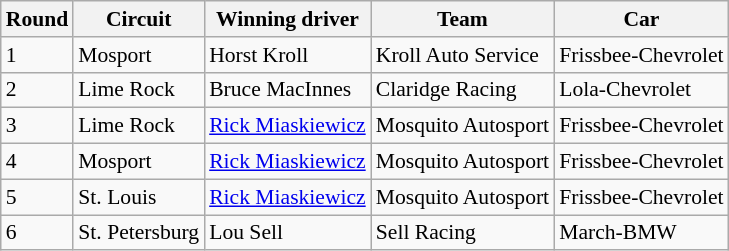<table class="wikitable" style="font-size: 90%;">
<tr>
<th>Round</th>
<th>Circuit</th>
<th>Winning driver</th>
<th>Team</th>
<th>Car</th>
</tr>
<tr>
<td>1</td>
<td>Mosport</td>
<td> Horst Kroll</td>
<td> Kroll Auto Service</td>
<td>Frissbee-Chevrolet</td>
</tr>
<tr>
<td>2</td>
<td>Lime Rock</td>
<td> Bruce MacInnes</td>
<td> Claridge Racing</td>
<td>Lola-Chevrolet</td>
</tr>
<tr>
<td>3</td>
<td>Lime Rock</td>
<td> <a href='#'>Rick Miaskiewicz</a></td>
<td> Mosquito Autosport</td>
<td>Frissbee-Chevrolet</td>
</tr>
<tr>
<td>4</td>
<td>Mosport</td>
<td> <a href='#'>Rick Miaskiewicz</a></td>
<td> Mosquito Autosport</td>
<td>Frissbee-Chevrolet</td>
</tr>
<tr>
<td>5</td>
<td>St. Louis</td>
<td> <a href='#'>Rick Miaskiewicz</a></td>
<td> Mosquito Autosport</td>
<td>Frissbee-Chevrolet</td>
</tr>
<tr>
<td>6</td>
<td>St. Petersburg</td>
<td> Lou Sell</td>
<td> Sell Racing</td>
<td>March-BMW</td>
</tr>
</table>
